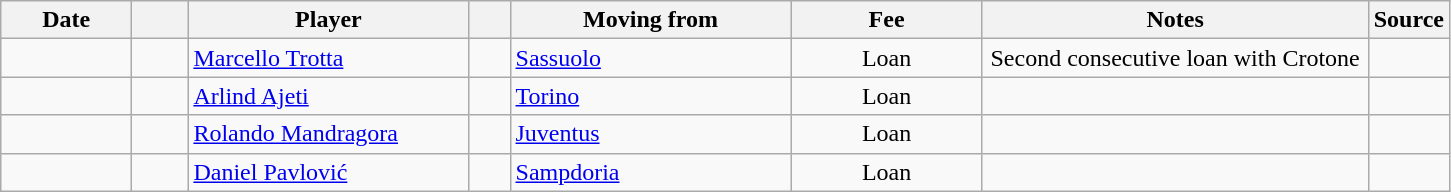<table class="wikitable sortable">
<tr>
<th style="width:80px;">Date</th>
<th style="width:30px;"></th>
<th style="width:180px;">Player</th>
<th style="width:20px;"></th>
<th style="width:180px;">Moving from</th>
<th style="width:120px;" class="unsortable">Fee</th>
<th style="width:250px;" class="unsortable">Notes</th>
<th style="width:20px;">Source</th>
</tr>
<tr>
<td></td>
<td align=center></td>
<td> <a href='#'>Marcello Trotta</a></td>
<td align=center></td>
<td> <a href='#'>Sassuolo</a></td>
<td align=center>Loan</td>
<td align=center>Second consecutive loan with Crotone</td>
<td></td>
</tr>
<tr>
<td></td>
<td align=center></td>
<td> <a href='#'>Arlind Ajeti</a></td>
<td align=center></td>
<td> <a href='#'>Torino</a></td>
<td align=center>Loan</td>
<td align=center></td>
<td></td>
</tr>
<tr>
<td></td>
<td align=center></td>
<td> <a href='#'>Rolando Mandragora</a></td>
<td align=center></td>
<td> <a href='#'>Juventus</a></td>
<td align=center>Loan</td>
<td align=center></td>
<td></td>
</tr>
<tr>
<td></td>
<td align=center></td>
<td> <a href='#'>Daniel Pavlović</a></td>
<td align=center></td>
<td> <a href='#'>Sampdoria</a></td>
<td align=center>Loan</td>
<td align=center></td>
<td></td>
</tr>
</table>
